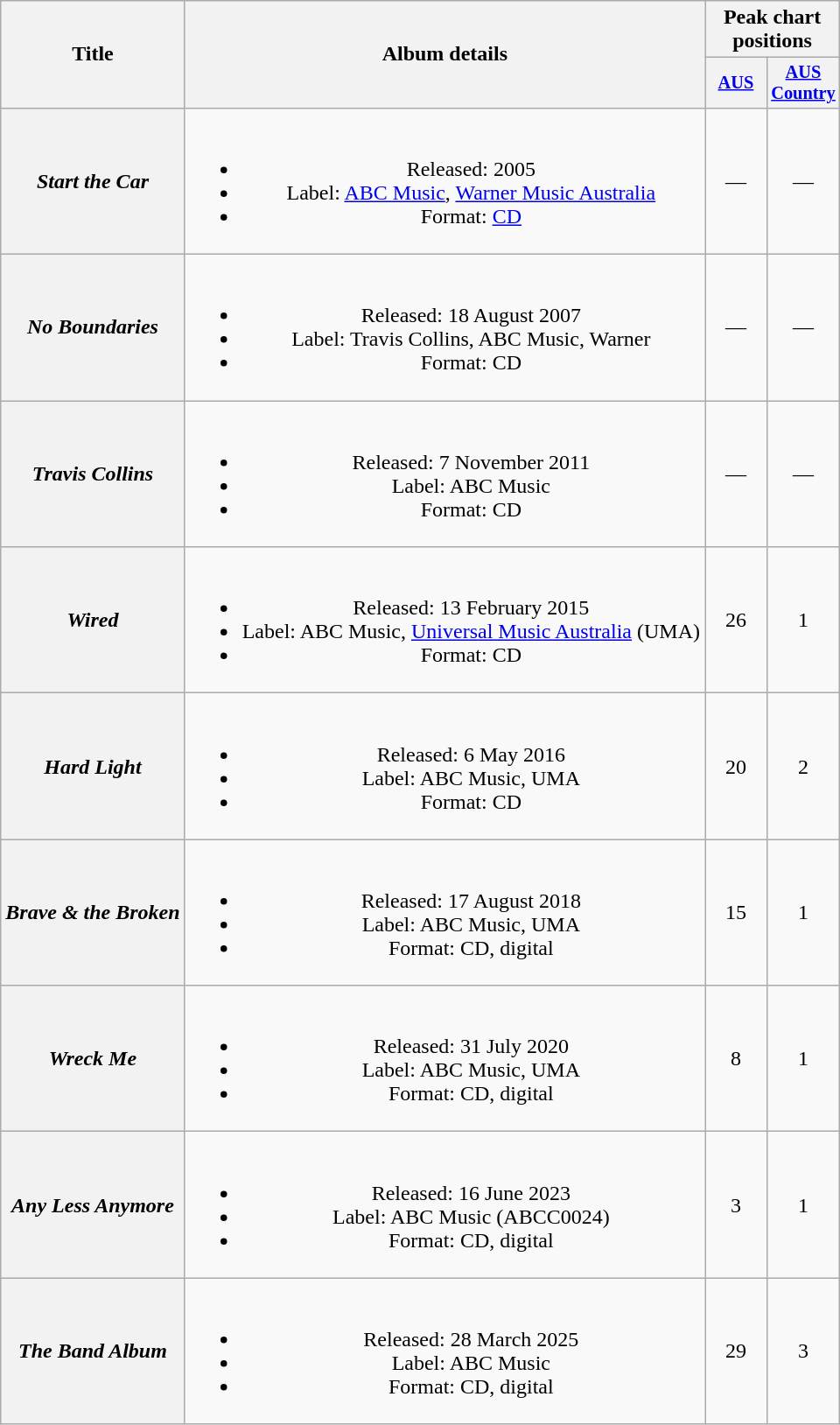<table class="wikitable plainrowheaders" style="text-align:center;">
<tr>
<th scope="col" rowspan="2">Title</th>
<th scope="col" rowspan="2">Album details</th>
<th scope="col" colspan="2">Peak chart positions</th>
</tr>
<tr>
<th scope="col" style="width:3em;font-size:85%;"><a href='#'>AUS</a><br></th>
<th scope="col" style="width:3em;font-size:85%"><a href='#'>AUS Country</a><br></th>
</tr>
<tr>
<th scope="row"><em>Start the Car</em></th>
<td><br><ul><li>Released: 2005</li><li>Label: <a href='#'>ABC Music</a>, <a href='#'>Warner Music Australia</a> </li><li>Format: <a href='#'>CD</a></li></ul></td>
<td>—</td>
<td>—</td>
</tr>
<tr>
<th scope="row"><em>No Boundaries</em></th>
<td><br><ul><li>Released: 18 August 2007</li><li>Label: Travis Collins, ABC Music, Warner </li><li>Format: CD</li></ul></td>
<td>—</td>
<td>—</td>
</tr>
<tr>
<th scope="row"><em>Travis Collins</em></th>
<td><br><ul><li>Released: 7 November 2011</li><li>Label: ABC Music </li><li>Format: CD</li></ul></td>
<td>—</td>
<td>—</td>
</tr>
<tr>
<th scope="row"><em>Wired</em></th>
<td><br><ul><li>Released: 13 February 2015</li><li>Label: ABC Music, <a href='#'>Universal Music Australia</a> (UMA) </li><li>Format: CD</li></ul></td>
<td>26</td>
<td>1</td>
</tr>
<tr>
<th scope="row"><em>Hard Light</em></th>
<td><br><ul><li>Released: 6 May 2016</li><li>Label: ABC Music, UMA </li><li>Format: CD</li></ul></td>
<td>20</td>
<td>2</td>
</tr>
<tr>
<th scope="row"><em>Brave & the Broken</em></th>
<td><br><ul><li>Released: 17 August 2018</li><li>Label: ABC Music, UMA </li><li>Format: CD, digital</li></ul></td>
<td>15</td>
<td>1</td>
</tr>
<tr>
<th scope="row"><em>Wreck Me</em></th>
<td><br><ul><li>Released: 31 July 2020</li><li>Label: ABC Music, UMA </li><li>Format: CD, digital</li></ul></td>
<td>8</td>
<td>1<br></td>
</tr>
<tr>
<th scope="row"><em>Any Less Anymore</em></th>
<td><br><ul><li>Released: 16 June 2023</li><li>Label: ABC Music (ABCC0024)</li><li>Format: CD, digital</li></ul></td>
<td>3</td>
<td>1</td>
</tr>
<tr>
<th scope="row"><em>The Band Album</em></th>
<td><br><ul><li>Released: 28 March 2025</li><li>Label: ABC Music</li><li>Format: CD, digital</li></ul></td>
<td>29<br></td>
<td>3</td>
</tr>
</table>
